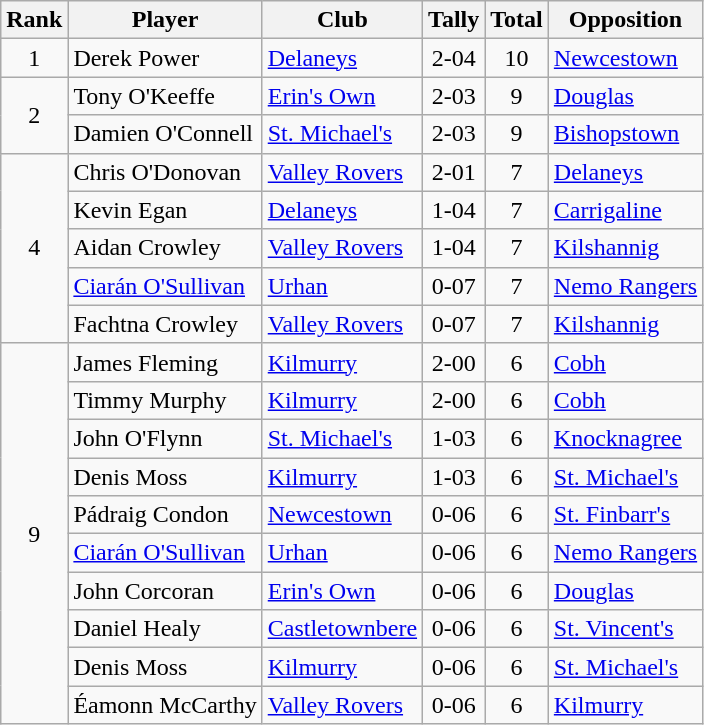<table class="wikitable">
<tr>
<th>Rank</th>
<th>Player</th>
<th>Club</th>
<th>Tally</th>
<th>Total</th>
<th>Opposition</th>
</tr>
<tr>
<td rowspan="1" style="text-align:center;">1</td>
<td>Derek Power</td>
<td><a href='#'>Delaneys</a></td>
<td align=center>2-04</td>
<td align=center>10</td>
<td><a href='#'>Newcestown</a></td>
</tr>
<tr>
<td rowspan="2" style="text-align:center;">2</td>
<td>Tony O'Keeffe</td>
<td><a href='#'>Erin's Own</a></td>
<td align=center>2-03</td>
<td align=center>9</td>
<td><a href='#'>Douglas</a></td>
</tr>
<tr>
<td>Damien O'Connell</td>
<td><a href='#'>St. Michael's</a></td>
<td align=center>2-03</td>
<td align=center>9</td>
<td><a href='#'>Bishopstown</a></td>
</tr>
<tr>
<td rowspan="5" style="text-align:center;">4</td>
<td>Chris O'Donovan</td>
<td><a href='#'>Valley Rovers</a></td>
<td align=center>2-01</td>
<td align=center>7</td>
<td><a href='#'>Delaneys</a></td>
</tr>
<tr>
<td>Kevin Egan</td>
<td><a href='#'>Delaneys</a></td>
<td align=center>1-04</td>
<td align=center>7</td>
<td><a href='#'>Carrigaline</a></td>
</tr>
<tr>
<td>Aidan Crowley</td>
<td><a href='#'>Valley Rovers</a></td>
<td align=center>1-04</td>
<td align=center>7</td>
<td><a href='#'>Kilshannig</a></td>
</tr>
<tr>
<td><a href='#'>Ciarán O'Sullivan</a></td>
<td><a href='#'>Urhan</a></td>
<td align=center>0-07</td>
<td align=center>7</td>
<td><a href='#'>Nemo Rangers</a></td>
</tr>
<tr>
<td>Fachtna Crowley</td>
<td><a href='#'>Valley Rovers</a></td>
<td align=center>0-07</td>
<td align=center>7</td>
<td><a href='#'>Kilshannig</a></td>
</tr>
<tr>
<td rowspan="10" style="text-align:center;">9</td>
<td>James Fleming</td>
<td><a href='#'>Kilmurry</a></td>
<td align=center>2-00</td>
<td align=center>6</td>
<td><a href='#'>Cobh</a></td>
</tr>
<tr>
<td>Timmy Murphy</td>
<td><a href='#'>Kilmurry</a></td>
<td align=center>2-00</td>
<td align=center>6</td>
<td><a href='#'>Cobh</a></td>
</tr>
<tr>
<td>John O'Flynn</td>
<td><a href='#'>St. Michael's</a></td>
<td align=center>1-03</td>
<td align=center>6</td>
<td><a href='#'>Knocknagree</a></td>
</tr>
<tr>
<td>Denis Moss</td>
<td><a href='#'>Kilmurry</a></td>
<td align=center>1-03</td>
<td align=center>6</td>
<td><a href='#'>St. Michael's</a></td>
</tr>
<tr>
<td>Pádraig Condon</td>
<td><a href='#'>Newcestown</a></td>
<td align=center>0-06</td>
<td align=center>6</td>
<td><a href='#'>St. Finbarr's</a></td>
</tr>
<tr>
<td><a href='#'>Ciarán O'Sullivan</a></td>
<td><a href='#'>Urhan</a></td>
<td align=center>0-06</td>
<td align=center>6</td>
<td><a href='#'>Nemo Rangers</a></td>
</tr>
<tr>
<td>John Corcoran</td>
<td><a href='#'>Erin's Own</a></td>
<td align=center>0-06</td>
<td align=center>6</td>
<td><a href='#'>Douglas</a></td>
</tr>
<tr>
<td>Daniel Healy</td>
<td><a href='#'>Castletownbere</a></td>
<td align=center>0-06</td>
<td align=center>6</td>
<td><a href='#'>St. Vincent's</a></td>
</tr>
<tr>
<td>Denis Moss</td>
<td><a href='#'>Kilmurry</a></td>
<td align=center>0-06</td>
<td align=center>6</td>
<td><a href='#'>St. Michael's</a></td>
</tr>
<tr>
<td>Éamonn McCarthy</td>
<td><a href='#'>Valley Rovers</a></td>
<td align=center>0-06</td>
<td align=center>6</td>
<td><a href='#'>Kilmurry</a></td>
</tr>
</table>
